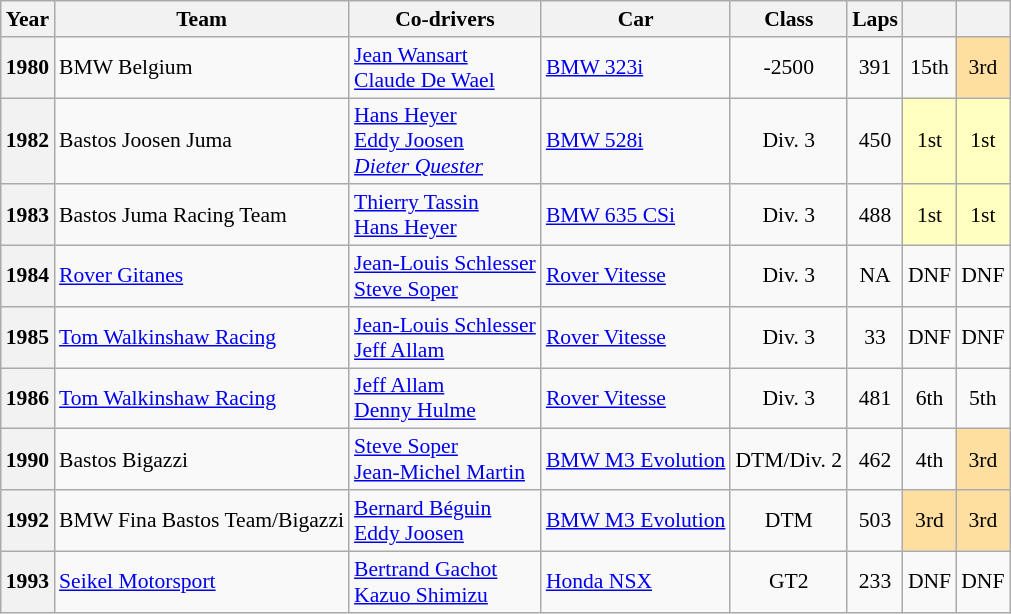<table class="wikitable" style="text-align:center; font-size:90%">
<tr>
<th>Year</th>
<th>Team</th>
<th>Co-drivers</th>
<th>Car</th>
<th>Class</th>
<th>Laps</th>
<th></th>
<th></th>
</tr>
<tr>
<th>1980</th>
<td align="left"> BMW Belgium</td>
<td align="left"> <a href='#'>Jean Wansart</a><br> <a href='#'>Claude De Wael</a></td>
<td align="left"><a href='#'>BMW 323i</a></td>
<td>-2500</td>
<td>391</td>
<td>15th</td>
<td style="text-align:center; background:#ffdf9f;">3rd</td>
</tr>
<tr>
<th>1982</th>
<td align="left"> Bastos Joosen Juma</td>
<td align="left"> <a href='#'>Hans Heyer</a><br> <a href='#'>Eddy Joosen</a><br> <em><a href='#'>Dieter Quester</a></em></td>
<td align="left"><a href='#'>BMW 528i</a></td>
<td>Div. 3</td>
<td>450</td>
<td style="background:#ffffbf;">1st</td>
<td style="background:#ffffbf;">1st</td>
</tr>
<tr>
<th>1983</th>
<td align="left"> Bastos Juma Racing Team</td>
<td align="left"> <a href='#'>Thierry Tassin</a><br> <a href='#'>Hans Heyer</a></td>
<td align="left"><a href='#'>BMW 635 CSi</a></td>
<td>Div. 3</td>
<td>488</td>
<td style="background:#ffffbf;">1st</td>
<td style="background:#ffffbf;">1st</td>
</tr>
<tr>
<th>1984</th>
<td align="left"> <a href='#'>Rover Gitanes</a></td>
<td align="left"> <a href='#'>Jean-Louis Schlesser</a><br> <a href='#'>Steve Soper</a></td>
<td align="left"><a href='#'>Rover Vitesse</a></td>
<td>Div. 3</td>
<td>NA</td>
<td>DNF</td>
<td>DNF</td>
</tr>
<tr>
<th>1985</th>
<td align="left"> <a href='#'>Tom Walkinshaw Racing</a></td>
<td align="left"> <a href='#'>Jean-Louis Schlesser</a><br> <a href='#'>Jeff Allam</a></td>
<td align="left"><a href='#'>Rover Vitesse</a></td>
<td>Div. 3</td>
<td>33</td>
<td>DNF</td>
<td>DNF</td>
</tr>
<tr>
<th>1986</th>
<td align="left"> <a href='#'>Tom Walkinshaw Racing</a></td>
<td align="left"> <a href='#'>Jeff Allam</a><br> <a href='#'>Denny Hulme</a></td>
<td align="left"><a href='#'>Rover Vitesse</a></td>
<td>Div. 3</td>
<td>481</td>
<td>6th</td>
<td>5th</td>
</tr>
<tr>
<th>1990</th>
<td align="left"> Bastos Bigazzi</td>
<td align="left"> <a href='#'>Steve Soper</a><br> <a href='#'>Jean-Michel Martin</a></td>
<td align="left"><a href='#'>BMW M3 Evolution</a></td>
<td>DTM/Div. 2</td>
<td>462</td>
<td>4th</td>
<td style="text-align:center; background:#ffdf9f;">3rd</td>
</tr>
<tr>
<th>1992</th>
<td align="left"> BMW Fina Bastos Team/Bigazzi</td>
<td align="left"> <a href='#'>Bernard Béguin</a><br> <a href='#'>Eddy Joosen</a></td>
<td align="left"><a href='#'>BMW M3 Evolution</a></td>
<td>DTM</td>
<td>503</td>
<td style="text-align:center; background:#ffdf9f;">3rd</td>
<td style="text-align:center; background:#ffdf9f;">3rd</td>
</tr>
<tr>
<th>1993</th>
<td align="left"> <a href='#'>Seikel Motorsport</a></td>
<td align="left"> <a href='#'>Bertrand Gachot</a><br> <a href='#'>Kazuo Shimizu</a></td>
<td align="left"><a href='#'>Honda NSX</a></td>
<td>GT2</td>
<td>233</td>
<td>DNF</td>
<td>DNF</td>
</tr>
</table>
